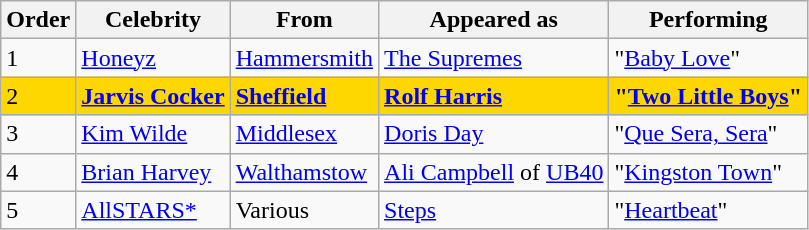<table class="wikitable">
<tr>
<th>Order</th>
<th>Celebrity</th>
<th>From</th>
<th>Appeared as</th>
<th>Performing</th>
</tr>
<tr>
<td>1</td>
<td><a href='#'>Honeyz</a></td>
<td><a href='#'>Hammersmith</a></td>
<td><a href='#'>The Supremes</a></td>
<td>"<a href='#'>Baby Love</a>"</td>
</tr>
<tr style="background:gold;">
<td>2</td>
<td><strong><a href='#'>Jarvis Cocker</a></strong></td>
<td><strong><a href='#'>Sheffield</a></strong></td>
<td><strong><a href='#'>Rolf Harris</a></strong></td>
<td><strong>"<a href='#'>Two Little Boys</a>"</strong></td>
</tr>
<tr>
<td>3</td>
<td><a href='#'>Kim Wilde</a></td>
<td><a href='#'>Middlesex</a></td>
<td><a href='#'>Doris Day</a></td>
<td>"<a href='#'>Que Sera, Sera</a>"</td>
</tr>
<tr>
<td>4</td>
<td><a href='#'>Brian Harvey</a></td>
<td><a href='#'>Walthamstow</a></td>
<td><a href='#'>Ali Campbell</a> of <a href='#'>UB40</a></td>
<td>"<a href='#'>Kingston Town</a>"</td>
</tr>
<tr>
<td>5</td>
<td><a href='#'>AllSTARS*</a></td>
<td>Various</td>
<td><a href='#'>Steps</a></td>
<td>"<a href='#'>Heartbeat</a>"</td>
</tr>
</table>
